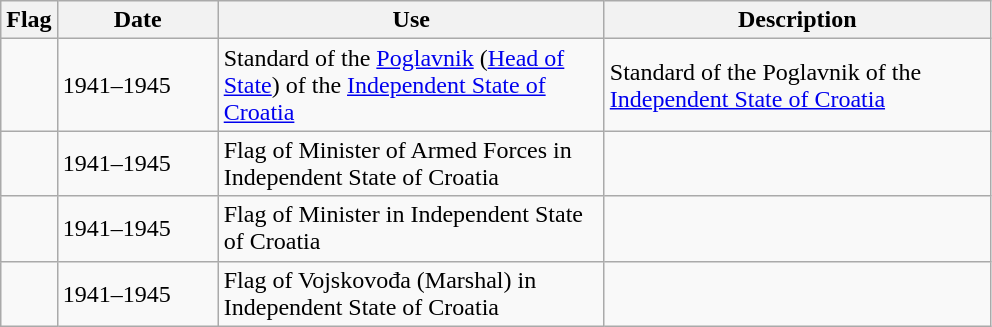<table class="wikitable">
<tr>
<th>Flag</th>
<th style="width:100px;">Date</th>
<th style="width:250px;">Use</th>
<th style="width:250px;">Description</th>
</tr>
<tr>
<td></td>
<td>1941–1945</td>
<td>Standard of the <a href='#'>Poglavnik</a> (<a href='#'>Head of State</a>) of the <a href='#'>Independent State of Croatia</a></td>
<td>Standard of the Poglavnik of the <a href='#'>Independent State of Croatia</a></td>
</tr>
<tr>
<td></td>
<td>1941–1945</td>
<td>Flag of Minister of Armed Forces in Independent State of Croatia</td>
<td></td>
</tr>
<tr>
<td></td>
<td>1941–1945</td>
<td>Flag of Minister in Independent State of Croatia</td>
<td></td>
</tr>
<tr>
<td></td>
<td>1941–1945</td>
<td>Flag of Vojskovođa (Marshal) in Independent State of Croatia</td>
<td></td>
</tr>
</table>
